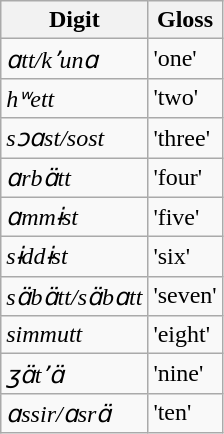<table class="wikitable">
<tr>
<th>Digit</th>
<th>Gloss</th>
</tr>
<tr>
<td><em>ɑtt/kʼunɑ</em></td>
<td>'one'</td>
</tr>
<tr>
<td><em>hʷett</em></td>
<td>'two'</td>
</tr>
<tr>
<td><em>sɔɑst/sost</em></td>
<td>'three'</td>
</tr>
<tr>
<td><em>ɑrbɑ̈tt</em></td>
<td>'four'</td>
</tr>
<tr>
<td><em>ɑmmɨst</em></td>
<td>'five'</td>
</tr>
<tr>
<td><em>sɨddɨst</em></td>
<td>'six'</td>
</tr>
<tr>
<td><em>sɑ̈bɑ̈tt/sɑ̈bɑtt</em></td>
<td>'seven'</td>
</tr>
<tr>
<td><em>simmutt</em></td>
<td>'eight'</td>
</tr>
<tr>
<td><em>ʒɑ̈tʼɑ̈</em></td>
<td>'nine'</td>
</tr>
<tr>
<td><em>ɑssir/ɑsrɑ̈</em></td>
<td>'ten'</td>
</tr>
</table>
